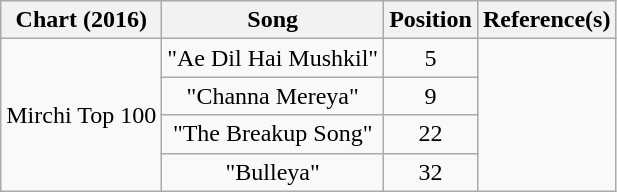<table class="wikitable" style="text-align:center">
<tr>
<th scope="col">Chart (2016)</th>
<th scope="col">Song</th>
<th scope="col">Position</th>
<th>Reference(s)</th>
</tr>
<tr>
<td rowspan="4">Mirchi Top 100</td>
<td>"Ae Dil Hai Mushkil"</td>
<td>5</td>
<td rowspan="4"></td>
</tr>
<tr>
<td>"Channa Mereya"</td>
<td>9</td>
</tr>
<tr>
<td>"The Breakup Song"</td>
<td>22</td>
</tr>
<tr>
<td>"Bulleya"</td>
<td>32</td>
</tr>
</table>
